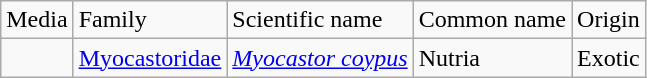<table class="wikitable">
<tr>
<td>Media</td>
<td>Family</td>
<td>Scientific name</td>
<td>Common name</td>
<td>Origin</td>
</tr>
<tr>
<td></td>
<td><a href='#'>Myocastoridae</a></td>
<td><em><a href='#'>Myocastor coypus</a></em></td>
<td>Nutria</td>
<td>Exotic</td>
</tr>
</table>
